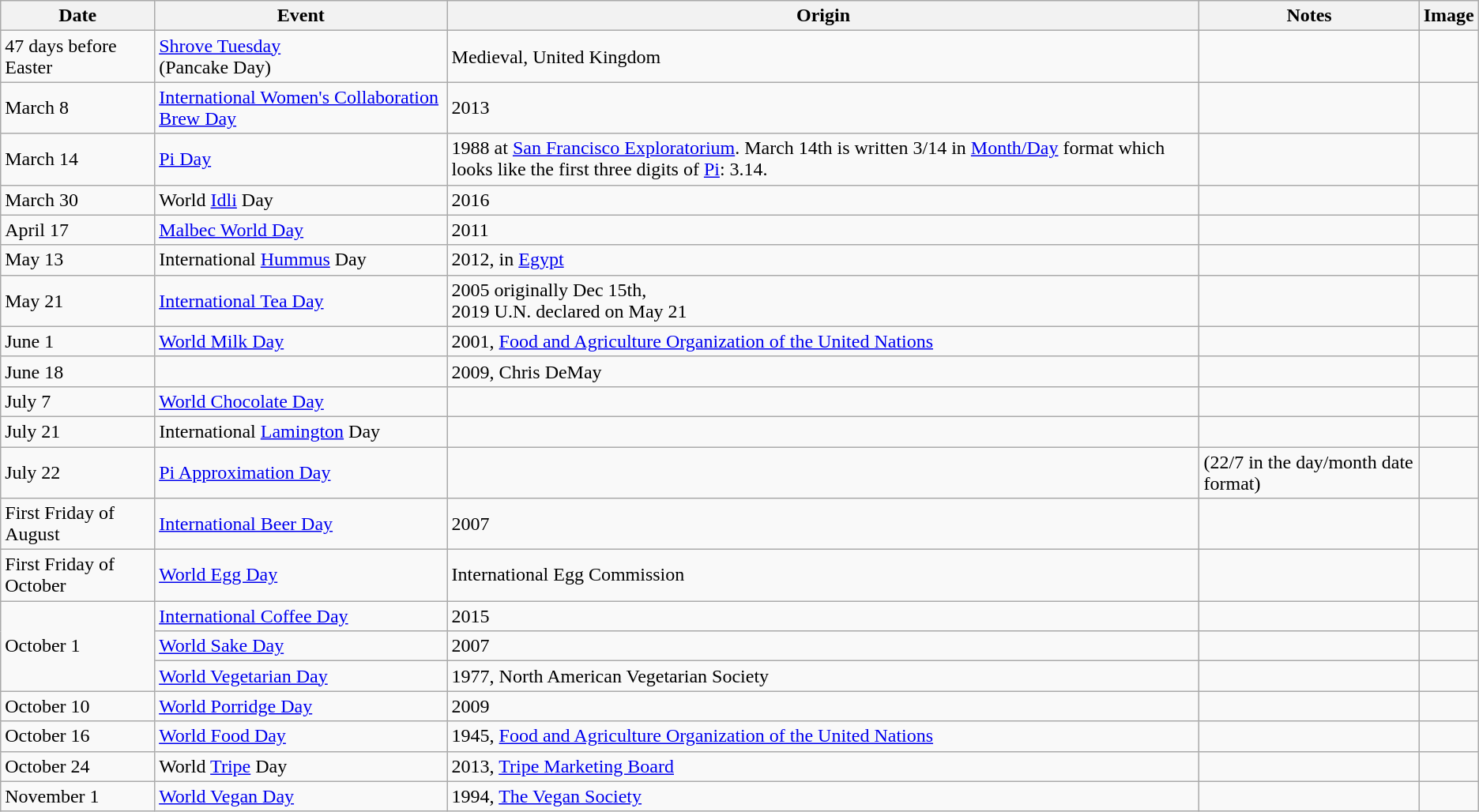<table class="wikitable sortable">
<tr>
<th>Date</th>
<th>Event</th>
<th>Origin</th>
<th>Notes</th>
<th>Image</th>
</tr>
<tr>
<td>47 days before Easter</td>
<td><a href='#'>Shrove Tuesday</a> <br>(Pancake Day)</td>
<td>Medieval, United Kingdom</td>
<td></td>
<td></td>
</tr>
<tr>
<td>March 8</td>
<td><a href='#'>International Women's Collaboration Brew Day</a></td>
<td>2013</td>
<td></td>
<td></td>
</tr>
<tr>
<td>March 14</td>
<td><a href='#'>Pi Day</a></td>
<td>1988 at <a href='#'>San Francisco Exploratorium</a>. March 14th is written 3/14 in <a href='#'>Month/Day</a> format which looks like the first three digits of <a href='#'>Pi</a>: 3.14.</td>
<td></td>
<td></td>
</tr>
<tr>
<td>March 30</td>
<td>World <a href='#'>Idli</a> Day</td>
<td>2016</td>
<td></td>
<td></td>
</tr>
<tr>
<td>April 17</td>
<td><a href='#'>Malbec World Day</a></td>
<td>2011</td>
<td></td>
<td></td>
</tr>
<tr>
<td>May 13</td>
<td>International <a href='#'>Hummus</a> Day</td>
<td>2012, in <a href='#'>Egypt</a></td>
<td></td>
<td></td>
</tr>
<tr>
<td>May 21</td>
<td><a href='#'>International Tea Day</a></td>
<td>2005 originally Dec 15th,<br>2019 U.N. declared on May 21</td>
<td></td>
<td></td>
</tr>
<tr>
<td>June 1</td>
<td><a href='#'>World Milk Day</a></td>
<td>2001, <a href='#'>Food and Agriculture Organization of the United Nations</a></td>
<td></td>
<td></td>
</tr>
<tr>
<td>June 18</td>
<td></td>
<td>2009, Chris DeMay</td>
<td></td>
<td></td>
</tr>
<tr>
<td>July 7</td>
<td><a href='#'>World Chocolate Day</a></td>
<td></td>
<td></td>
<td></td>
</tr>
<tr>
<td>July 21</td>
<td>International <a href='#'>Lamington</a> Day</td>
<td></td>
<td></td>
<td></td>
</tr>
<tr>
<td>July 22</td>
<td><a href='#'>Pi Approximation Day</a></td>
<td></td>
<td>(22/7 in the day/month date format)</td>
<td></td>
</tr>
<tr>
<td>First Friday of August</td>
<td><a href='#'>International Beer Day</a></td>
<td>2007</td>
<td></td>
<td></td>
</tr>
<tr>
<td>First Friday of October</td>
<td><a href='#'>World Egg Day</a></td>
<td>International Egg Commission</td>
<td></td>
<td></td>
</tr>
<tr>
<td rowspan="3">October 1</td>
<td><a href='#'>International Coffee Day</a></td>
<td>2015</td>
<td></td>
<td></td>
</tr>
<tr>
<td><a href='#'>World Sake Day</a></td>
<td>2007</td>
<td></td>
<td></td>
</tr>
<tr>
<td><a href='#'>World Vegetarian Day</a></td>
<td>1977, North American Vegetarian Society</td>
<td></td>
<td></td>
</tr>
<tr>
<td>October 10</td>
<td><a href='#'>World Porridge Day</a></td>
<td>2009</td>
<td></td>
<td></td>
</tr>
<tr>
<td>October 16</td>
<td><a href='#'>World Food Day</a></td>
<td>1945, <a href='#'>Food and Agriculture Organization of the United Nations</a></td>
<td></td>
<td></td>
</tr>
<tr>
<td>October 24</td>
<td>World <a href='#'>Tripe</a> Day</td>
<td>2013, <a href='#'>Tripe Marketing Board</a></td>
<td></td>
<td></td>
</tr>
<tr>
<td>November 1</td>
<td><a href='#'>World Vegan Day</a></td>
<td>1994, <a href='#'>The Vegan Society</a></td>
<td></td>
<td></td>
</tr>
</table>
